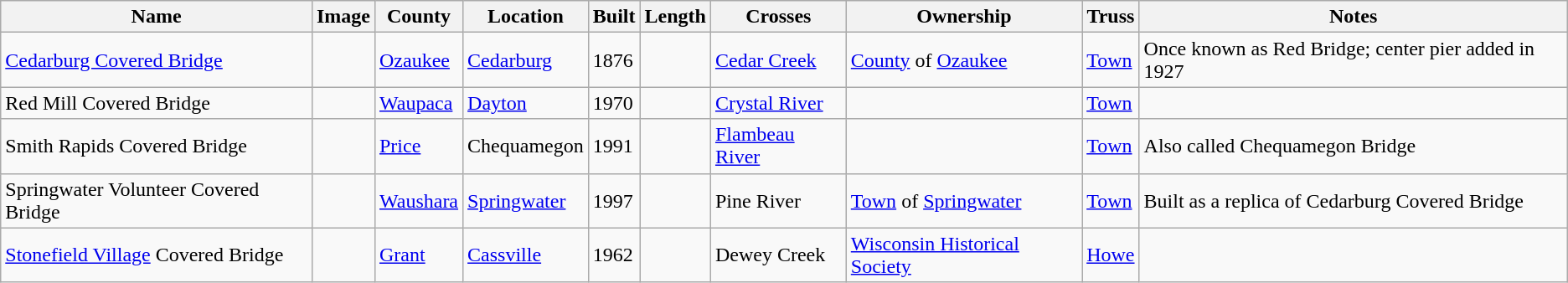<table class="wikitable sortable">
<tr>
<th>Name</th>
<th class=unsortable>Image</th>
<th>County</th>
<th>Location</th>
<th>Built</th>
<th>Length</th>
<th>Crosses</th>
<th>Ownership</th>
<th>Truss</th>
<th>Notes</th>
</tr>
<tr>
<td><a href='#'>Cedarburg Covered Bridge</a></td>
<td></td>
<td><a href='#'>Ozaukee</a></td>
<td><a href='#'>Cedarburg</a><br><small></small></td>
<td>1876</td>
<td></td>
<td><a href='#'>Cedar Creek</a></td>
<td><a href='#'>County</a> of <a href='#'>Ozaukee</a></td>
<td><a href='#'>Town</a></td>
<td>Once known as Red Bridge; center pier added in 1927</td>
</tr>
<tr>
<td>Red Mill Covered Bridge</td>
<td></td>
<td><a href='#'>Waupaca</a></td>
<td><a href='#'>Dayton</a><br><small></small></td>
<td>1970</td>
<td></td>
<td><a href='#'>Crystal River</a></td>
<td></td>
<td><a href='#'>Town</a></td>
<td></td>
</tr>
<tr>
<td>Smith Rapids Covered Bridge</td>
<td></td>
<td><a href='#'>Price</a></td>
<td>Chequamegon<br><small></small></td>
<td>1991</td>
<td></td>
<td><a href='#'>Flambeau River</a></td>
<td></td>
<td><a href='#'>Town</a></td>
<td>Also called Chequamegon Bridge</td>
</tr>
<tr>
<td>Springwater Volunteer Covered Bridge</td>
<td></td>
<td><a href='#'>Waushara</a></td>
<td><a href='#'>Springwater</a><br><small></small></td>
<td>1997</td>
<td></td>
<td>Pine River</td>
<td><a href='#'>Town</a> of <a href='#'>Springwater</a></td>
<td><a href='#'>Town</a></td>
<td>Built as a replica of Cedarburg Covered Bridge</td>
</tr>
<tr>
<td><a href='#'>Stonefield Village</a> Covered Bridge</td>
<td></td>
<td><a href='#'>Grant</a></td>
<td><a href='#'>Cassville</a><br><small></small></td>
<td>1962</td>
<td></td>
<td>Dewey Creek</td>
<td><a href='#'>Wisconsin Historical Society</a></td>
<td><a href='#'>Howe</a></td>
<td></td>
</tr>
</table>
